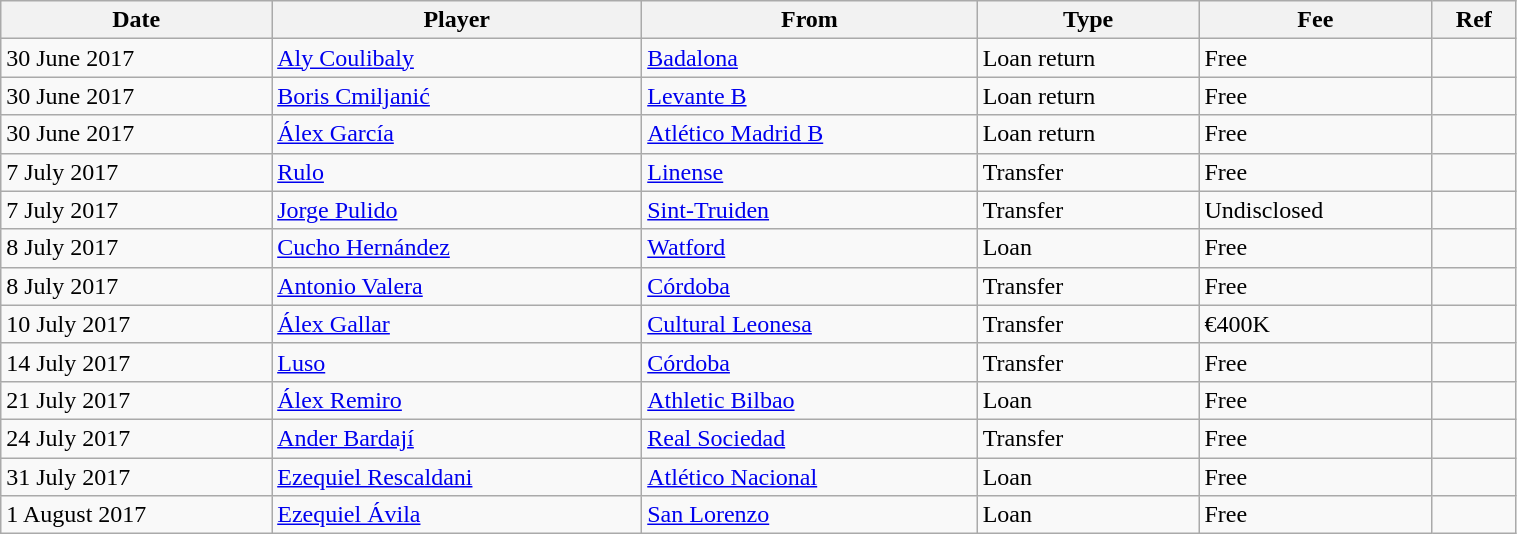<table class="wikitable" style="width:80%;">
<tr>
<th><strong>Date</strong></th>
<th><strong>Player</strong></th>
<th><strong>From</strong></th>
<th><strong>Type</strong></th>
<th><strong>Fee</strong></th>
<th><strong>Ref</strong></th>
</tr>
<tr>
<td>30 June 2017</td>
<td> <a href='#'>Aly Coulibaly</a></td>
<td> <a href='#'>Badalona</a></td>
<td>Loan return</td>
<td>Free</td>
<td></td>
</tr>
<tr>
<td>30 June 2017</td>
<td> <a href='#'>Boris Cmiljanić</a></td>
<td> <a href='#'>Levante B</a></td>
<td>Loan return</td>
<td>Free</td>
<td></td>
</tr>
<tr>
<td>30 June 2017</td>
<td> <a href='#'>Álex García</a></td>
<td> <a href='#'>Atlético Madrid B</a></td>
<td>Loan return</td>
<td>Free</td>
<td></td>
</tr>
<tr>
<td>7 July 2017</td>
<td> <a href='#'>Rulo</a></td>
<td> <a href='#'>Linense</a></td>
<td>Transfer</td>
<td>Free</td>
<td></td>
</tr>
<tr>
<td>7 July 2017</td>
<td> <a href='#'>Jorge Pulido</a></td>
<td> <a href='#'>Sint-Truiden</a></td>
<td>Transfer</td>
<td>Undisclosed</td>
<td></td>
</tr>
<tr>
<td>8 July 2017</td>
<td> <a href='#'>Cucho Hernández</a></td>
<td> <a href='#'>Watford</a></td>
<td>Loan</td>
<td>Free</td>
<td></td>
</tr>
<tr>
<td>8 July 2017</td>
<td> <a href='#'>Antonio Valera</a></td>
<td> <a href='#'>Córdoba</a></td>
<td>Transfer</td>
<td>Free</td>
<td></td>
</tr>
<tr>
<td>10 July 2017</td>
<td> <a href='#'>Álex Gallar</a></td>
<td> <a href='#'>Cultural Leonesa</a></td>
<td>Transfer</td>
<td>€400K</td>
<td></td>
</tr>
<tr>
<td>14 July 2017</td>
<td> <a href='#'>Luso</a></td>
<td> <a href='#'>Córdoba</a></td>
<td>Transfer</td>
<td>Free</td>
<td></td>
</tr>
<tr>
<td>21 July 2017</td>
<td> <a href='#'>Álex Remiro</a></td>
<td> <a href='#'>Athletic Bilbao</a></td>
<td>Loan</td>
<td>Free</td>
<td></td>
</tr>
<tr>
<td>24 July 2017</td>
<td> <a href='#'>Ander Bardají</a></td>
<td> <a href='#'>Real Sociedad</a></td>
<td>Transfer</td>
<td>Free</td>
<td></td>
</tr>
<tr>
<td>31 July 2017</td>
<td> <a href='#'>Ezequiel Rescaldani</a></td>
<td> <a href='#'>Atlético Nacional</a></td>
<td>Loan</td>
<td>Free</td>
<td></td>
</tr>
<tr>
<td>1 August 2017</td>
<td> <a href='#'>Ezequiel Ávila</a></td>
<td> <a href='#'>San Lorenzo</a></td>
<td>Loan</td>
<td>Free</td>
<td></td>
</tr>
</table>
